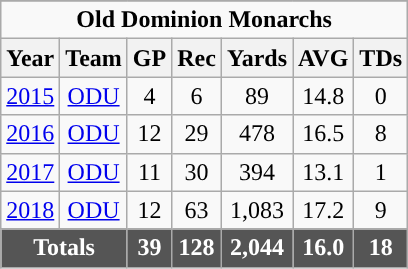<table class="wikitable" style="text-align:center;">
<tr>
</tr>
<tr>
<td ! colspan="14"><span><strong>Old Dominion Monarchs</strong></span></td>
</tr>
<tr>
<th>Year</th>
<th>Team</th>
<th>GP</th>
<th>Rec</th>
<th>Yards</th>
<th>AVG</th>
<th>TDs</th>
</tr>
<tr>
<td><a href='#'>2015</a></td>
<td><a href='#'>ODU</a></td>
<td>4</td>
<td>6</td>
<td>89</td>
<td>14.8</td>
<td>0</td>
</tr>
<tr>
<td><a href='#'>2016</a></td>
<td><a href='#'>ODU</a></td>
<td>12</td>
<td>29</td>
<td>478</td>
<td>16.5</td>
<td>8</td>
</tr>
<tr>
<td><a href='#'>2017</a></td>
<td><a href='#'>ODU</a></td>
<td>11</td>
<td>30</td>
<td>394</td>
<td>13.1</td>
<td>1</td>
</tr>
<tr>
<td><a href='#'>2018</a></td>
<td><a href='#'>ODU</a></td>
<td>12</td>
<td>63</td>
<td>1,083</td>
<td>17.2</td>
<td>9</td>
</tr>
<tr style="background:#555; font-weight:bold; color:white;">
<td colspan=2>Totals</td>
<td>39</td>
<td>128</td>
<td>2,044</td>
<td>16.0</td>
<td>18</td>
</tr>
</table>
